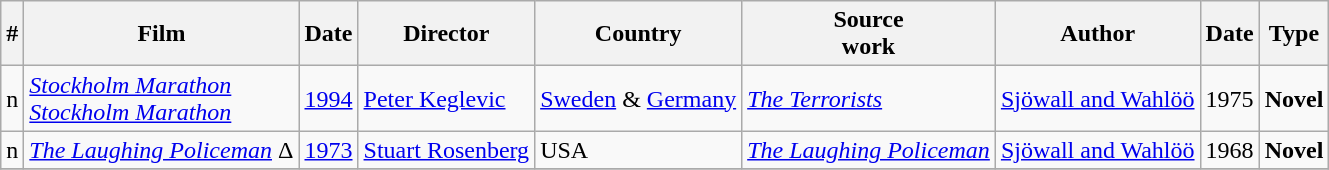<table class="wikitable">
<tr>
<th>#</th>
<th>Film</th>
<th>Date</th>
<th>Director</th>
<th>Country</th>
<th>Source<br>work</th>
<th>Author</th>
<th>Date</th>
<th>Type</th>
</tr>
<tr>
<td>n</td>
<td><em><a href='#'>Stockholm Marathon</a></em><br><em><a href='#'>Stockholm Marathon</a></em></td>
<td><a href='#'>1994</a></td>
<td><a href='#'>Peter Keglevic</a></td>
<td><a href='#'>Sweden</a> & <a href='#'>Germany</a></td>
<td><em><a href='#'>The Terrorists</a></em></td>
<td><a href='#'>Sjöwall and Wahlöö</a></td>
<td>1975</td>
<td><strong>Novel</strong></td>
</tr>
<tr>
<td>n</td>
<td><em><a href='#'>The Laughing Policeman</a></em> Δ</td>
<td><a href='#'>1973</a></td>
<td><a href='#'>Stuart Rosenberg</a></td>
<td>USA</td>
<td><em><a href='#'>The Laughing Policeman</a></em> </td>
<td><a href='#'>Sjöwall and Wahlöö</a></td>
<td>1968</td>
<td><strong>Novel</strong></td>
</tr>
<tr>
</tr>
</table>
